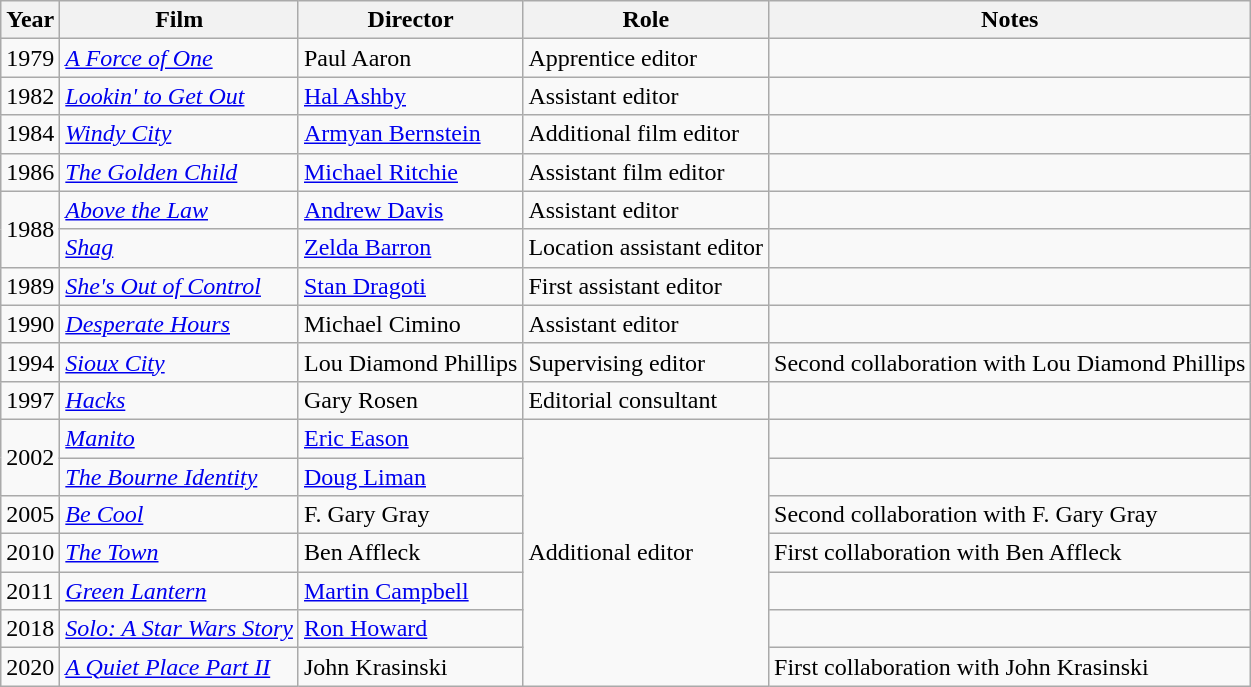<table class="wikitable">
<tr>
<th>Year</th>
<th>Film</th>
<th>Director</th>
<th>Role</th>
<th>Notes</th>
</tr>
<tr>
<td>1979</td>
<td><em><a href='#'>A Force of One</a></em></td>
<td>Paul Aaron</td>
<td>Apprentice editor</td>
<td></td>
</tr>
<tr>
<td>1982</td>
<td><em><a href='#'>Lookin' to Get Out</a></em></td>
<td><a href='#'>Hal Ashby</a></td>
<td>Assistant editor</td>
<td></td>
</tr>
<tr>
<td>1984</td>
<td><em><a href='#'>Windy City</a></em></td>
<td><a href='#'>Armyan Bernstein</a></td>
<td>Additional film editor</td>
<td></td>
</tr>
<tr>
<td>1986</td>
<td><em><a href='#'>The Golden Child</a></em></td>
<td><a href='#'>Michael Ritchie</a></td>
<td>Assistant film editor</td>
<td></td>
</tr>
<tr>
<td rowspan=2>1988</td>
<td><em><a href='#'>Above the Law</a></em></td>
<td><a href='#'>Andrew Davis</a></td>
<td>Assistant editor</td>
<td></td>
</tr>
<tr>
<td><em><a href='#'>Shag</a></em></td>
<td><a href='#'>Zelda Barron</a></td>
<td>Location assistant editor</td>
<td></td>
</tr>
<tr>
<td>1989</td>
<td><em><a href='#'>She's Out of Control</a></em></td>
<td><a href='#'>Stan Dragoti</a></td>
<td>First assistant editor</td>
<td></td>
</tr>
<tr>
<td>1990</td>
<td><em><a href='#'>Desperate Hours</a></em></td>
<td>Michael Cimino</td>
<td>Assistant editor</td>
<td></td>
</tr>
<tr>
<td>1994</td>
<td><em><a href='#'>Sioux City</a></em></td>
<td>Lou Diamond Phillips</td>
<td>Supervising editor</td>
<td>Second collaboration with Lou Diamond Phillips</td>
</tr>
<tr>
<td>1997</td>
<td><em><a href='#'>Hacks</a></em></td>
<td>Gary Rosen</td>
<td>Editorial consultant</td>
<td></td>
</tr>
<tr>
<td rowspan=2>2002</td>
<td><em><a href='#'>Manito</a></em></td>
<td><a href='#'>Eric Eason</a></td>
<td rowspan=7>Additional editor</td>
<td></td>
</tr>
<tr>
<td><em><a href='#'>The Bourne Identity</a></em></td>
<td><a href='#'>Doug Liman</a></td>
<td></td>
</tr>
<tr>
<td>2005</td>
<td><em><a href='#'>Be Cool</a></em></td>
<td>F. Gary Gray</td>
<td>Second collaboration with F. Gary Gray</td>
</tr>
<tr>
<td>2010</td>
<td><em><a href='#'>The Town</a></em></td>
<td>Ben Affleck</td>
<td>First collaboration with Ben Affleck</td>
</tr>
<tr>
<td>2011</td>
<td><em><a href='#'>Green Lantern</a></em></td>
<td><a href='#'>Martin Campbell</a></td>
<td></td>
</tr>
<tr>
<td>2018</td>
<td><em><a href='#'>Solo: A Star Wars Story</a></em></td>
<td><a href='#'>Ron Howard</a></td>
<td></td>
</tr>
<tr>
<td>2020</td>
<td><em><a href='#'>A Quiet Place Part II</a></em></td>
<td>John Krasinski</td>
<td>First collaboration with John Krasinski</td>
</tr>
</table>
